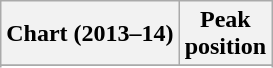<table class="wikitable sortable plainrowheaders" style="text-align:center;">
<tr>
<th scope="col">Chart (2013–14)</th>
<th scope="col">Peak<br>position</th>
</tr>
<tr>
</tr>
<tr>
</tr>
</table>
